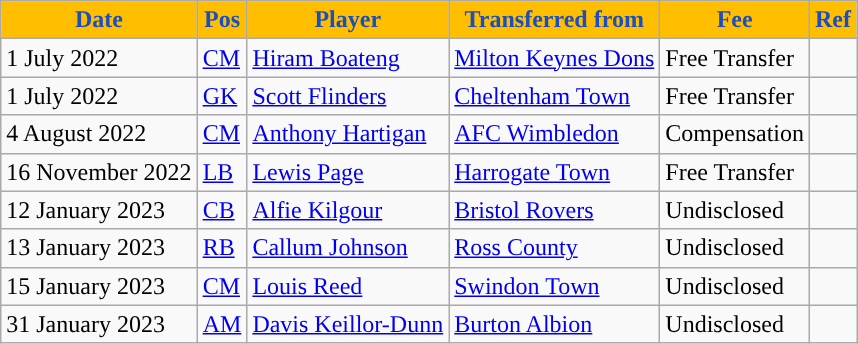<table class="wikitable plainrowheaders sortable">
<tr>
<th style="background:#ffbf00; color:#1C4EBD; ">Date</th>
<th style="background:#ffbf00; color:#1C4EBD; ">Pos</th>
<th style="background:#FFbf00; color:#1C4EBD; ">Player</th>
<th style="background:#FFbf00; color:#1C4EBD; ">Transferred from</th>
<th style="background:#FFbf00; color:#1C4EBD; ">Fee</th>
<th style="background:#FFbf00; color:#1C4EBD; ">Ref</th>
</tr>
<tr>
<td>1 July 2022</td>
<td><a href='#'>CM</a></td>
<td> <a href='#'>Hiram Boateng</a></td>
<td> <a href='#'>Milton Keynes Dons</a></td>
<td>Free Transfer</td>
<td></td>
</tr>
<tr>
<td>1 July 2022</td>
<td><a href='#'>GK</a></td>
<td> <a href='#'>Scott Flinders</a></td>
<td> <a href='#'>Cheltenham Town</a></td>
<td>Free Transfer</td>
<td></td>
</tr>
<tr>
<td>4 August 2022</td>
<td><a href='#'>CM</a></td>
<td> <a href='#'>Anthony Hartigan</a></td>
<td> <a href='#'>AFC Wimbledon</a></td>
<td>Compensation</td>
<td></td>
</tr>
<tr>
<td>16 November 2022</td>
<td><a href='#'>LB</a></td>
<td> <a href='#'>Lewis Page</a></td>
<td> <a href='#'>Harrogate Town</a></td>
<td>Free Transfer</td>
<td></td>
</tr>
<tr>
<td>12 January 2023</td>
<td><a href='#'>CB</a></td>
<td> <a href='#'>Alfie Kilgour</a></td>
<td> <a href='#'>Bristol Rovers</a></td>
<td>Undisclosed</td>
<td></td>
</tr>
<tr>
<td>13 January 2023</td>
<td><a href='#'>RB</a></td>
<td> <a href='#'>Callum Johnson</a></td>
<td> <a href='#'>Ross County</a></td>
<td>Undisclosed</td>
<td></td>
</tr>
<tr>
<td>15 January 2023</td>
<td><a href='#'>CM</a></td>
<td> <a href='#'>Louis Reed</a></td>
<td> <a href='#'>Swindon Town</a></td>
<td>Undisclosed</td>
<td></td>
</tr>
<tr>
<td>31 January 2023</td>
<td><a href='#'>AM</a></td>
<td> <a href='#'>Davis Keillor-Dunn</a></td>
<td> <a href='#'>Burton Albion</a></td>
<td>Undisclosed</td>
<td></td>
</tr>
</table>
